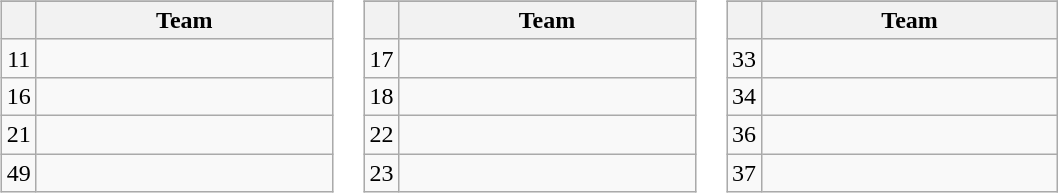<table>
<tr style="vertical-align:top">
<td><br><table class="wikitable">
<tr>
</tr>
<tr>
<th></th>
<th width="190">Team</th>
</tr>
<tr>
<td align="center">11</td>
<td></td>
</tr>
<tr>
<td align="center">16</td>
<td></td>
</tr>
<tr>
<td align="center">21</td>
<td></td>
</tr>
<tr>
<td align="center">49</td>
<td></td>
</tr>
</table>
</td>
<td><br><table class="wikitable">
<tr>
</tr>
<tr>
<th></th>
<th width="190">Team</th>
</tr>
<tr>
<td align="center">17</td>
<td></td>
</tr>
<tr>
<td align="center">18</td>
<td></td>
</tr>
<tr>
<td align="center">22</td>
<td></td>
</tr>
<tr>
<td align="center">23</td>
<td></td>
</tr>
</table>
</td>
<td><br><table class="wikitable">
<tr>
</tr>
<tr>
<th></th>
<th width="190">Team</th>
</tr>
<tr>
<td align="center">33</td>
<td></td>
</tr>
<tr>
<td align="center">34</td>
<td></td>
</tr>
<tr>
<td align="center">36</td>
<td></td>
</tr>
<tr>
<td align="center">37</td>
<td></td>
</tr>
</table>
</td>
</tr>
</table>
